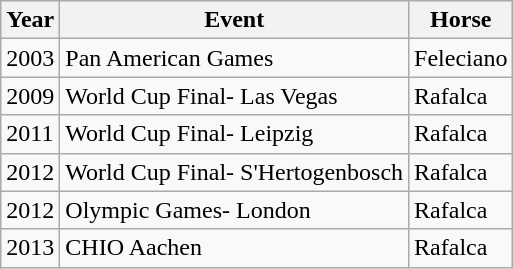<table class="wikitable">
<tr>
<th>Year</th>
<th>Event</th>
<th>Horse</th>
</tr>
<tr>
<td>2003</td>
<td>Pan American Games</td>
<td>Feleciano</td>
</tr>
<tr>
<td>2009</td>
<td>World Cup Final- Las Vegas</td>
<td>Rafalca</td>
</tr>
<tr>
<td>2011</td>
<td>World Cup Final- Leipzig</td>
<td>Rafalca</td>
</tr>
<tr>
<td>2012</td>
<td>World Cup Final- S'Hertogenbosch</td>
<td>Rafalca</td>
</tr>
<tr>
<td>2012</td>
<td>Olympic Games- London</td>
<td>Rafalca</td>
</tr>
<tr>
<td>2013</td>
<td>CHIO Aachen</td>
<td>Rafalca</td>
</tr>
</table>
